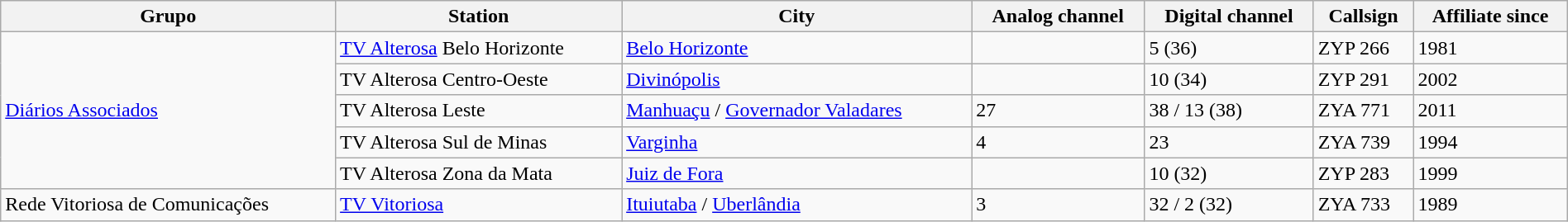<table class = "wikitable" style = "width: 100%">
<tr>
<th>Grupo</th>
<th>Station</th>
<th>City</th>
<th>Analog channel</th>
<th>Digital channel</th>
<th>Callsign</th>
<th>Affiliate since</th>
</tr>
<tr>
<td rowspan = "5"><a href='#'>Diários Associados</a></td>
<td><a href='#'>TV Alterosa</a> Belo Horizonte</td>
<td><a href='#'>Belo Horizonte</a></td>
<td></td>
<td>5 (36)</td>
<td>ZYP 266</td>
<td>1981</td>
</tr>
<tr>
<td>TV Alterosa Centro-Oeste</td>
<td><a href='#'>Divinópolis</a></td>
<td></td>
<td>10 (34)</td>
<td>ZYP 291</td>
<td>2002</td>
</tr>
<tr>
<td>TV Alterosa Leste</td>
<td><a href='#'>Manhuaçu</a> / <a href='#'>Governador Valadares</a></td>
<td>27</td>
<td>38 / 13 (38)</td>
<td>ZYA 771</td>
<td>2011</td>
</tr>
<tr>
<td>TV Alterosa Sul de Minas</td>
<td><a href='#'>Varginha</a></td>
<td>4</td>
<td>23</td>
<td>ZYA 739</td>
<td>1994</td>
</tr>
<tr>
<td>TV Alterosa Zona da Mata</td>
<td><a href='#'>Juiz de Fora</a></td>
<td></td>
<td>10 (32)</td>
<td>ZYP 283</td>
<td>1999</td>
</tr>
<tr>
<td>Rede Vitoriosa de Comunicações</td>
<td><a href='#'>TV Vitoriosa</a></td>
<td><a href='#'>Ituiutaba</a> / <a href='#'>Uberlândia</a></td>
<td>3</td>
<td>32 / 2 (32)</td>
<td>ZYA 733</td>
<td>1989</td>
</tr>
</table>
